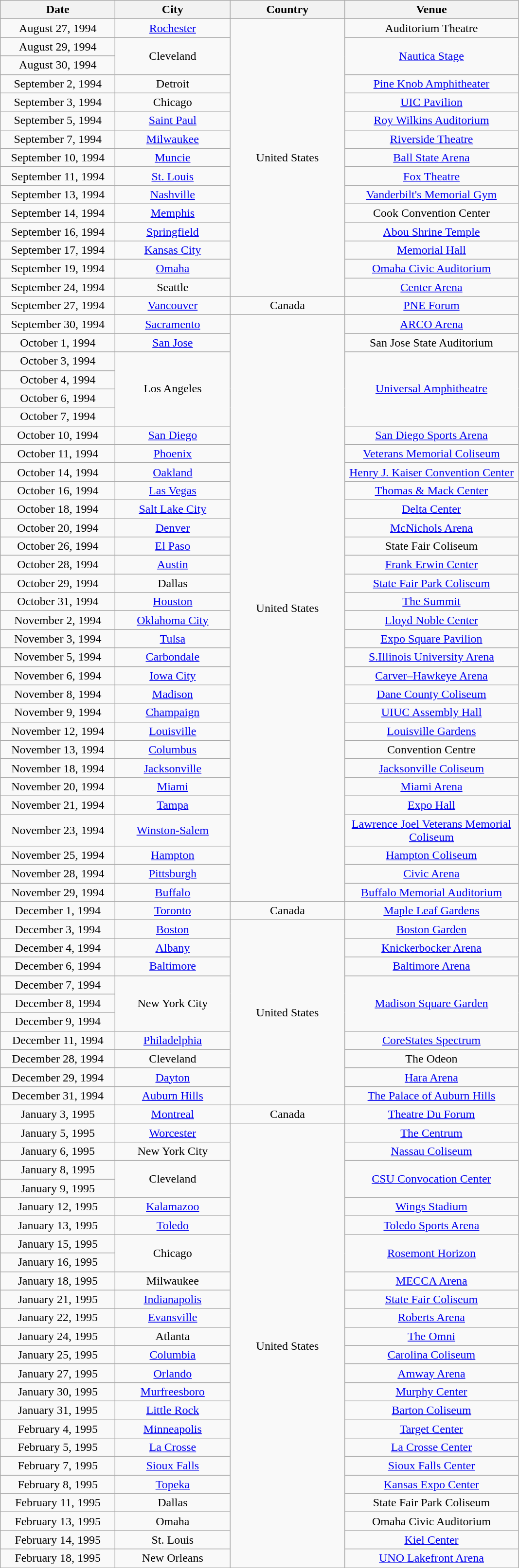<table class="wikitable" style="text-align:center;">
<tr>
<th width="150">Date</th>
<th width="150">City</th>
<th width="150">Country</th>
<th width="230">Venue</th>
</tr>
<tr>
<td>August 27, 1994</td>
<td><a href='#'>Rochester</a></td>
<td rowspan="15">United States</td>
<td>Auditorium Theatre</td>
</tr>
<tr>
<td>August 29, 1994</td>
<td rowspan="2">Cleveland</td>
<td rowspan="2"><a href='#'>Nautica Stage</a></td>
</tr>
<tr>
<td>August 30, 1994</td>
</tr>
<tr>
<td>September 2, 1994</td>
<td>Detroit</td>
<td><a href='#'>Pine Knob Amphitheater</a></td>
</tr>
<tr>
<td>September 3, 1994</td>
<td>Chicago</td>
<td><a href='#'>UIC Pavilion</a></td>
</tr>
<tr>
<td>September 5, 1994</td>
<td><a href='#'>Saint Paul</a></td>
<td><a href='#'>Roy Wilkins Auditorium</a></td>
</tr>
<tr>
<td>September 7, 1994</td>
<td><a href='#'>Milwaukee</a></td>
<td><a href='#'>Riverside Theatre</a></td>
</tr>
<tr>
<td>September 10, 1994</td>
<td><a href='#'>Muncie</a></td>
<td><a href='#'>Ball State Arena</a></td>
</tr>
<tr>
<td>September 11, 1994</td>
<td><a href='#'>St. Louis</a></td>
<td><a href='#'>Fox Theatre</a></td>
</tr>
<tr>
<td>September 13, 1994</td>
<td><a href='#'>Nashville</a></td>
<td><a href='#'>Vanderbilt's Memorial Gym</a></td>
</tr>
<tr>
<td>September 14, 1994</td>
<td><a href='#'>Memphis</a></td>
<td>Cook Convention Center</td>
</tr>
<tr>
<td>September 16, 1994</td>
<td><a href='#'>Springfield</a></td>
<td><a href='#'>Abou Shrine Temple</a></td>
</tr>
<tr>
<td>September 17, 1994</td>
<td><a href='#'>Kansas City</a></td>
<td><a href='#'>Memorial Hall</a></td>
</tr>
<tr>
<td>September 19, 1994</td>
<td><a href='#'>Omaha</a></td>
<td><a href='#'>Omaha Civic Auditorium</a></td>
</tr>
<tr>
<td>September 24, 1994</td>
<td>Seattle</td>
<td><a href='#'>Center Arena</a></td>
</tr>
<tr>
<td>September 27, 1994</td>
<td><a href='#'>Vancouver</a></td>
<td>Canada</td>
<td><a href='#'>PNE Forum</a></td>
</tr>
<tr>
<td>September 30, 1994</td>
<td><a href='#'>Sacramento</a></td>
<td rowspan="31">United States</td>
<td><a href='#'>ARCO Arena</a></td>
</tr>
<tr>
<td>October 1, 1994</td>
<td><a href='#'>San Jose</a></td>
<td>San Jose State Auditorium</td>
</tr>
<tr>
<td>October 3, 1994</td>
<td rowspan="4">Los Angeles</td>
<td rowspan="4"><a href='#'>Universal Amphitheatre</a></td>
</tr>
<tr>
<td>October 4, 1994</td>
</tr>
<tr>
<td>October 6, 1994</td>
</tr>
<tr>
<td>October 7, 1994</td>
</tr>
<tr>
<td>October 10, 1994</td>
<td><a href='#'>San Diego</a></td>
<td><a href='#'>San Diego Sports Arena</a></td>
</tr>
<tr>
<td>October 11, 1994</td>
<td><a href='#'>Phoenix</a></td>
<td><a href='#'>Veterans Memorial Coliseum</a></td>
</tr>
<tr>
<td>October 14, 1994</td>
<td><a href='#'>Oakland</a></td>
<td><a href='#'>Henry J. Kaiser Convention Center</a></td>
</tr>
<tr>
<td>October 16, 1994</td>
<td><a href='#'>Las Vegas</a></td>
<td><a href='#'>Thomas & Mack Center</a></td>
</tr>
<tr>
<td>October 18, 1994</td>
<td><a href='#'>Salt Lake City</a></td>
<td><a href='#'>Delta Center</a></td>
</tr>
<tr>
<td>October 20, 1994</td>
<td><a href='#'>Denver</a></td>
<td><a href='#'>McNichols Arena</a></td>
</tr>
<tr>
<td>October 26, 1994</td>
<td><a href='#'>El Paso</a></td>
<td>State Fair Coliseum</td>
</tr>
<tr>
<td>October 28, 1994</td>
<td><a href='#'>Austin</a></td>
<td><a href='#'>Frank Erwin Center</a></td>
</tr>
<tr>
<td>October 29, 1994</td>
<td>Dallas</td>
<td><a href='#'>State Fair Park Coliseum</a></td>
</tr>
<tr>
<td>October 31, 1994</td>
<td><a href='#'>Houston</a></td>
<td><a href='#'>The Summit</a></td>
</tr>
<tr>
<td>November 2, 1994</td>
<td><a href='#'>Oklahoma City</a></td>
<td><a href='#'>Lloyd Noble Center</a></td>
</tr>
<tr>
<td>November 3, 1994</td>
<td><a href='#'>Tulsa</a></td>
<td><a href='#'>Expo Square Pavilion</a></td>
</tr>
<tr>
<td>November 5, 1994</td>
<td><a href='#'>Carbondale</a></td>
<td><a href='#'>S.Illinois University Arena</a></td>
</tr>
<tr>
<td>November 6, 1994</td>
<td><a href='#'>Iowa City</a></td>
<td><a href='#'>Carver–Hawkeye Arena</a></td>
</tr>
<tr>
<td>November 8, 1994</td>
<td><a href='#'>Madison</a></td>
<td><a href='#'>Dane County Coliseum</a></td>
</tr>
<tr>
<td>November 9, 1994</td>
<td><a href='#'>Champaign</a></td>
<td><a href='#'>UIUC Assembly Hall</a></td>
</tr>
<tr>
<td>November 12, 1994</td>
<td><a href='#'>Louisville</a></td>
<td><a href='#'>Louisville Gardens</a></td>
</tr>
<tr>
<td>November 13, 1994</td>
<td><a href='#'>Columbus</a></td>
<td>Convention Centre</td>
</tr>
<tr>
<td>November 18, 1994</td>
<td><a href='#'>Jacksonville</a></td>
<td><a href='#'>Jacksonville Coliseum</a></td>
</tr>
<tr>
<td>November 20, 1994</td>
<td><a href='#'>Miami</a></td>
<td><a href='#'>Miami Arena</a></td>
</tr>
<tr>
<td>November 21, 1994</td>
<td><a href='#'>Tampa</a></td>
<td><a href='#'>Expo Hall</a></td>
</tr>
<tr>
<td>November 23, 1994</td>
<td><a href='#'>Winston-Salem</a></td>
<td><a href='#'>Lawrence Joel Veterans Memorial Coliseum</a></td>
</tr>
<tr>
<td>November 25, 1994</td>
<td><a href='#'>Hampton</a></td>
<td><a href='#'>Hampton Coliseum</a></td>
</tr>
<tr>
<td>November 28, 1994</td>
<td><a href='#'>Pittsburgh</a></td>
<td><a href='#'>Civic Arena</a></td>
</tr>
<tr>
<td>November 29, 1994</td>
<td><a href='#'>Buffalo</a></td>
<td><a href='#'>Buffalo Memorial Auditorium</a></td>
</tr>
<tr>
<td>December 1, 1994</td>
<td><a href='#'>Toronto</a></td>
<td>Canada</td>
<td><a href='#'>Maple Leaf Gardens</a></td>
</tr>
<tr>
<td>December 3, 1994</td>
<td><a href='#'>Boston</a></td>
<td rowspan="10">United States</td>
<td><a href='#'>Boston Garden</a></td>
</tr>
<tr>
<td>December 4, 1994</td>
<td><a href='#'>Albany</a></td>
<td><a href='#'>Knickerbocker Arena</a></td>
</tr>
<tr>
<td>December 6, 1994</td>
<td><a href='#'>Baltimore</a></td>
<td><a href='#'>Baltimore Arena</a></td>
</tr>
<tr>
<td>December 7, 1994</td>
<td rowspan="3">New York City</td>
<td rowspan="3"><a href='#'>Madison Square Garden</a></td>
</tr>
<tr>
<td>December 8, 1994</td>
</tr>
<tr>
<td>December 9, 1994</td>
</tr>
<tr>
<td>December 11, 1994</td>
<td><a href='#'>Philadelphia</a></td>
<td><a href='#'>CoreStates Spectrum</a></td>
</tr>
<tr>
<td>December 28, 1994</td>
<td>Cleveland</td>
<td>The Odeon</td>
</tr>
<tr>
<td>December 29, 1994</td>
<td><a href='#'>Dayton</a></td>
<td><a href='#'>Hara Arena</a></td>
</tr>
<tr>
<td>December 31, 1994</td>
<td><a href='#'>Auburn Hills</a></td>
<td><a href='#'>The Palace of Auburn Hills</a></td>
</tr>
<tr>
<td>January 3, 1995</td>
<td><a href='#'>Montreal</a></td>
<td>Canada</td>
<td><a href='#'>Theatre Du Forum</a></td>
</tr>
<tr>
<td>January 5, 1995</td>
<td><a href='#'>Worcester</a></td>
<td rowspan="24">United States</td>
<td><a href='#'>The Centrum</a></td>
</tr>
<tr>
<td>January 6, 1995</td>
<td>New York City</td>
<td><a href='#'>Nassau Coliseum</a></td>
</tr>
<tr>
<td>January 8, 1995</td>
<td rowspan="2">Cleveland</td>
<td rowspan="2"><a href='#'>CSU Convocation Center</a></td>
</tr>
<tr>
<td>January 9, 1995</td>
</tr>
<tr>
<td>January 12, 1995</td>
<td><a href='#'>Kalamazoo</a></td>
<td><a href='#'>Wings Stadium</a></td>
</tr>
<tr>
<td>January 13, 1995</td>
<td><a href='#'>Toledo</a></td>
<td><a href='#'>Toledo Sports Arena</a></td>
</tr>
<tr>
<td>January 15, 1995</td>
<td rowspan="2">Chicago</td>
<td rowspan="2"><a href='#'>Rosemont Horizon</a></td>
</tr>
<tr>
<td>January 16, 1995</td>
</tr>
<tr>
<td>January 18, 1995</td>
<td>Milwaukee</td>
<td><a href='#'>MECCA Arena</a></td>
</tr>
<tr>
<td>January 21, 1995</td>
<td><a href='#'>Indianapolis</a></td>
<td><a href='#'>State Fair Coliseum</a></td>
</tr>
<tr>
<td>January 22, 1995</td>
<td><a href='#'>Evansville</a></td>
<td><a href='#'>Roberts Arena</a></td>
</tr>
<tr>
<td>January 24, 1995</td>
<td>Atlanta</td>
<td><a href='#'>The Omni</a></td>
</tr>
<tr>
<td>January 25, 1995</td>
<td><a href='#'>Columbia</a></td>
<td><a href='#'>Carolina Coliseum</a></td>
</tr>
<tr>
<td>January 27, 1995</td>
<td><a href='#'>Orlando</a></td>
<td><a href='#'>Amway Arena</a></td>
</tr>
<tr>
<td>January 30, 1995</td>
<td><a href='#'>Murfreesboro</a></td>
<td><a href='#'>Murphy Center</a></td>
</tr>
<tr>
<td>January 31, 1995</td>
<td><a href='#'>Little Rock</a></td>
<td><a href='#'>Barton Coliseum</a></td>
</tr>
<tr>
<td>February 4, 1995</td>
<td><a href='#'>Minneapolis</a></td>
<td><a href='#'>Target Center</a></td>
</tr>
<tr>
<td>February 5, 1995</td>
<td><a href='#'>La Crosse</a></td>
<td><a href='#'>La Crosse Center</a></td>
</tr>
<tr>
<td>February 7, 1995</td>
<td><a href='#'>Sioux Falls</a></td>
<td><a href='#'>Sioux Falls Center</a></td>
</tr>
<tr>
<td>February 8, 1995</td>
<td><a href='#'>Topeka</a></td>
<td><a href='#'>Kansas Expo Center</a></td>
</tr>
<tr>
<td>February 11, 1995</td>
<td>Dallas</td>
<td>State Fair Park Coliseum</td>
</tr>
<tr>
<td>February 13, 1995</td>
<td>Omaha</td>
<td>Omaha Civic Auditorium</td>
</tr>
<tr>
<td>February 14, 1995</td>
<td>St. Louis</td>
<td><a href='#'>Kiel Center</a></td>
</tr>
<tr>
<td>February 18, 1995</td>
<td>New Orleans</td>
<td><a href='#'>UNO Lakefront Arena</a></td>
</tr>
</table>
